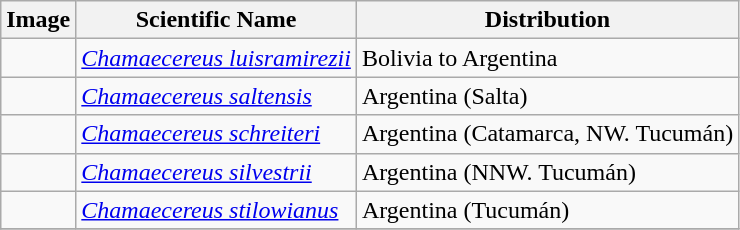<table class="wikitable">
<tr>
<th>Image</th>
<th>Scientific Name</th>
<th>Distribution</th>
</tr>
<tr>
<td></td>
<td><em><a href='#'>Chamaecereus luisramirezii</a></em> </td>
<td>Bolivia to Argentina</td>
</tr>
<tr>
<td></td>
<td><em><a href='#'>Chamaecereus saltensis</a></em> </td>
<td>Argentina (Salta)</td>
</tr>
<tr>
<td></td>
<td><em><a href='#'>Chamaecereus schreiteri</a></em> </td>
<td>Argentina (Catamarca, NW. Tucumán)</td>
</tr>
<tr>
<td></td>
<td><em><a href='#'>Chamaecereus silvestrii</a></em> </td>
<td>Argentina (NNW. Tucumán)</td>
</tr>
<tr>
<td></td>
<td><em><a href='#'>Chamaecereus stilowianus</a></em> </td>
<td>Argentina (Tucumán)</td>
</tr>
<tr>
</tr>
</table>
